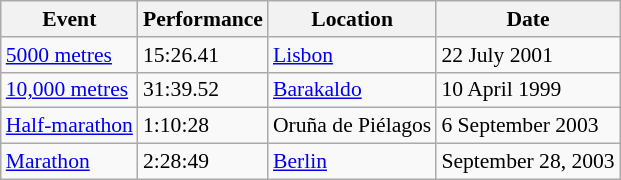<table class="wikitable" style="font-size:90%">
<tr>
<th>Event</th>
<th>Performance</th>
<th>Location</th>
<th>Date</th>
</tr>
<tr>
<td><a href='#'>5000 metres</a></td>
<td>15:26.41</td>
<td><a href='#'>Lisbon</a></td>
<td>22 July 2001</td>
</tr>
<tr>
<td><a href='#'>10,000 metres</a></td>
<td>31:39.52</td>
<td><a href='#'>Barakaldo</a></td>
<td>10 April 1999</td>
</tr>
<tr>
<td><a href='#'>Half-marathon</a></td>
<td>1:10:28</td>
<td>Oruña de Piélagos</td>
<td>6 September 2003</td>
</tr>
<tr>
<td><a href='#'>Marathon</a></td>
<td>2:28:49</td>
<td><a href='#'>Berlin</a></td>
<td>September 28, 2003</td>
</tr>
</table>
